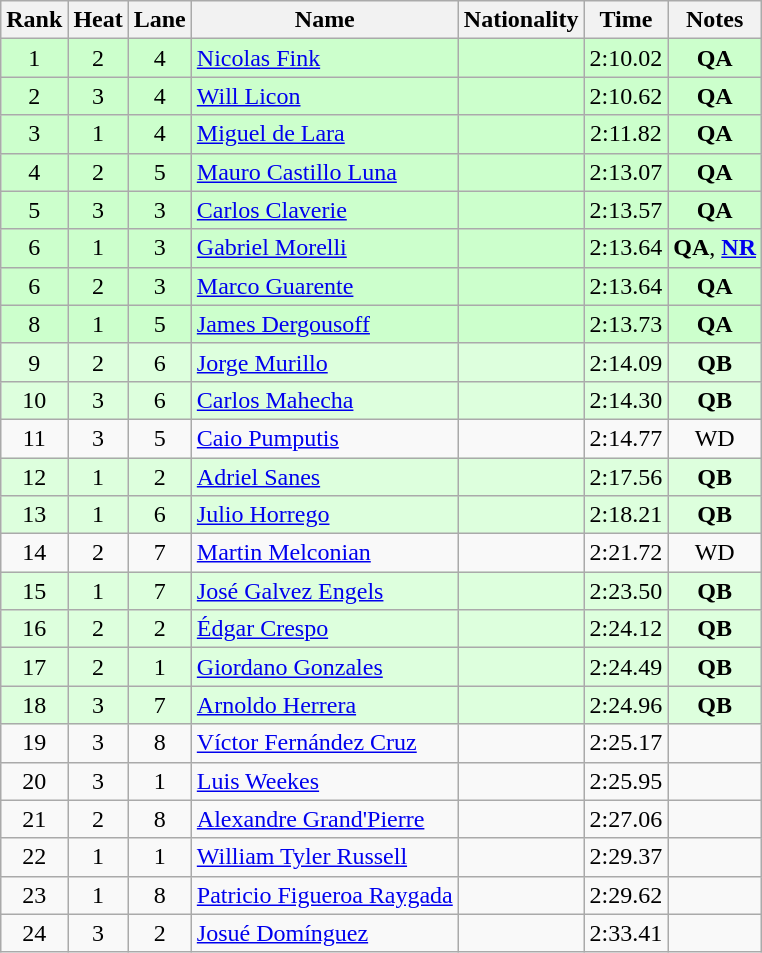<table class="wikitable sortable" style="text-align:center">
<tr>
<th>Rank</th>
<th>Heat</th>
<th>Lane</th>
<th>Name</th>
<th>Nationality</th>
<th>Time</th>
<th>Notes</th>
</tr>
<tr bgcolor=ccffcc>
<td>1</td>
<td>2</td>
<td>4</td>
<td align=left><a href='#'>Nicolas Fink</a></td>
<td align=left></td>
<td>2:10.02</td>
<td><strong>QA</strong></td>
</tr>
<tr bgcolor=ccffcc>
<td>2</td>
<td>3</td>
<td>4</td>
<td align=left><a href='#'>Will Licon</a></td>
<td align=left></td>
<td>2:10.62</td>
<td><strong>QA</strong></td>
</tr>
<tr bgcolor=ccffcc>
<td>3</td>
<td>1</td>
<td>4</td>
<td align=left><a href='#'>Miguel de Lara</a></td>
<td align=left></td>
<td>2:11.82</td>
<td><strong>QA</strong></td>
</tr>
<tr bgcolor=ccffcc>
<td>4</td>
<td>2</td>
<td>5</td>
<td align=left><a href='#'>Mauro Castillo Luna</a></td>
<td align=left></td>
<td>2:13.07</td>
<td><strong>QA</strong></td>
</tr>
<tr bgcolor=ccffcc>
<td>5</td>
<td>3</td>
<td>3</td>
<td align=left><a href='#'>Carlos Claverie</a></td>
<td align=left></td>
<td>2:13.57</td>
<td><strong>QA</strong></td>
</tr>
<tr bgcolor=ccffcc>
<td>6</td>
<td>1</td>
<td>3</td>
<td align=left><a href='#'>Gabriel Morelli</a></td>
<td align=left></td>
<td>2:13.64</td>
<td><strong>QA</strong>, <strong><a href='#'>NR</a></strong></td>
</tr>
<tr bgcolor=ccffcc>
<td>6</td>
<td>2</td>
<td>3</td>
<td align=left><a href='#'>Marco Guarente</a></td>
<td align=left></td>
<td>2:13.64</td>
<td><strong>QA</strong></td>
</tr>
<tr bgcolor=ccffcc>
<td>8</td>
<td>1</td>
<td>5</td>
<td align=left><a href='#'>James Dergousoff</a></td>
<td align=left></td>
<td>2:13.73</td>
<td><strong>QA</strong></td>
</tr>
<tr bgcolor=ddffdd>
<td>9</td>
<td>2</td>
<td>6</td>
<td align=left><a href='#'>Jorge Murillo</a></td>
<td align=left></td>
<td>2:14.09</td>
<td><strong>QB</strong></td>
</tr>
<tr bgcolor=ddffdd>
<td>10</td>
<td>3</td>
<td>6</td>
<td align=left><a href='#'>Carlos Mahecha</a></td>
<td align=left></td>
<td>2:14.30</td>
<td><strong>QB</strong></td>
</tr>
<tr>
<td>11</td>
<td>3</td>
<td>5</td>
<td align=left><a href='#'>Caio Pumputis</a></td>
<td align=left></td>
<td>2:14.77</td>
<td>WD</td>
</tr>
<tr bgcolor=ddffdd>
<td>12</td>
<td>1</td>
<td>2</td>
<td align=left><a href='#'>Adriel Sanes</a></td>
<td align=left></td>
<td>2:17.56</td>
<td><strong>QB</strong></td>
</tr>
<tr bgcolor=ddffdd>
<td>13</td>
<td>1</td>
<td>6</td>
<td align=left><a href='#'>Julio Horrego</a></td>
<td align=left></td>
<td>2:18.21</td>
<td><strong>QB</strong></td>
</tr>
<tr>
<td>14</td>
<td>2</td>
<td>7</td>
<td align=left><a href='#'>Martin Melconian</a></td>
<td align=left></td>
<td>2:21.72</td>
<td>WD</td>
</tr>
<tr bgcolor=ddffdd>
<td>15</td>
<td>1</td>
<td>7</td>
<td align=left><a href='#'>José Galvez Engels</a></td>
<td align=left></td>
<td>2:23.50</td>
<td><strong>QB</strong></td>
</tr>
<tr bgcolor=ddffdd>
<td>16</td>
<td>2</td>
<td>2</td>
<td align=left><a href='#'>Édgar Crespo</a></td>
<td align=left></td>
<td>2:24.12</td>
<td><strong>QB</strong></td>
</tr>
<tr bgcolor=ddffdd>
<td>17</td>
<td>2</td>
<td>1</td>
<td align=left><a href='#'>Giordano Gonzales</a></td>
<td align=left></td>
<td>2:24.49</td>
<td><strong>QB</strong></td>
</tr>
<tr bgcolor=ddffdd>
<td>18</td>
<td>3</td>
<td>7</td>
<td align=left><a href='#'>Arnoldo Herrera</a></td>
<td align=left></td>
<td>2:24.96</td>
<td><strong>QB</strong></td>
</tr>
<tr>
<td>19</td>
<td>3</td>
<td>8</td>
<td align=left><a href='#'>Víctor Fernández Cruz</a></td>
<td align=left></td>
<td>2:25.17</td>
<td></td>
</tr>
<tr>
<td>20</td>
<td>3</td>
<td>1</td>
<td align=left><a href='#'>Luis Weekes</a></td>
<td align=left></td>
<td>2:25.95</td>
<td></td>
</tr>
<tr>
<td>21</td>
<td>2</td>
<td>8</td>
<td align=left><a href='#'>Alexandre Grand'Pierre</a></td>
<td align=left></td>
<td>2:27.06</td>
<td></td>
</tr>
<tr>
<td>22</td>
<td>1</td>
<td>1</td>
<td align=left><a href='#'>William Tyler Russell</a></td>
<td align=left></td>
<td>2:29.37</td>
<td></td>
</tr>
<tr>
<td>23</td>
<td>1</td>
<td>8</td>
<td align=left><a href='#'>Patricio Figueroa Raygada</a></td>
<td align=left></td>
<td>2:29.62</td>
<td></td>
</tr>
<tr>
<td>24</td>
<td>3</td>
<td>2</td>
<td align=left><a href='#'>Josué Domínguez</a></td>
<td align=left></td>
<td>2:33.41</td>
<td></td>
</tr>
</table>
